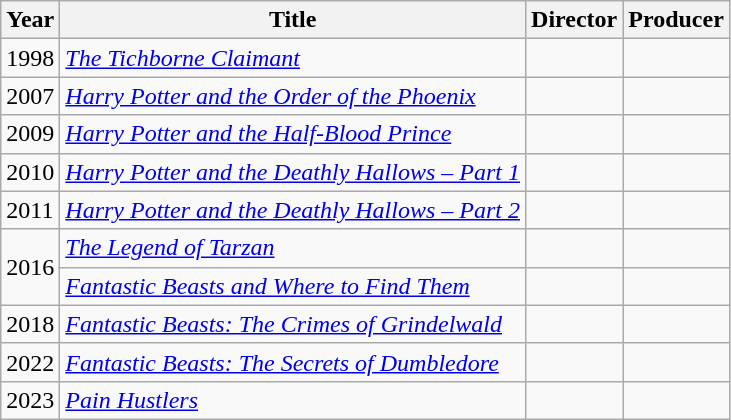<table class="wikitable">
<tr>
<th>Year</th>
<th>Title</th>
<th>Director</th>
<th>Producer</th>
</tr>
<tr>
<td>1998</td>
<td><em><a href='#'>The Tichborne Claimant</a></em></td>
<td></td>
<td></td>
</tr>
<tr>
<td>2007</td>
<td><em><a href='#'>Harry Potter and the Order of the Phoenix</a></em></td>
<td></td>
<td></td>
</tr>
<tr>
<td>2009</td>
<td><em><a href='#'>Harry Potter and the Half-Blood Prince</a></em></td>
<td></td>
<td></td>
</tr>
<tr>
<td>2010</td>
<td><em><a href='#'>Harry Potter and the Deathly Hallows – Part 1</a></em></td>
<td></td>
<td></td>
</tr>
<tr>
<td>2011</td>
<td><em><a href='#'>Harry Potter and the Deathly Hallows – Part 2</a></em></td>
<td></td>
<td></td>
</tr>
<tr>
<td scope="row" rowspan="2">2016</td>
<td><em><a href='#'>The Legend of Tarzan</a></em></td>
<td></td>
<td></td>
</tr>
<tr>
<td><em><a href='#'>Fantastic Beasts and Where to Find Them</a></em></td>
<td></td>
<td></td>
</tr>
<tr>
<td>2018</td>
<td><em><a href='#'>Fantastic Beasts: The Crimes of Grindelwald</a></em></td>
<td></td>
<td></td>
</tr>
<tr>
<td>2022</td>
<td><em><a href='#'>Fantastic Beasts: The Secrets of Dumbledore</a></em></td>
<td></td>
<td></td>
</tr>
<tr>
<td>2023</td>
<td><em><a href='#'>Pain Hustlers</a></em></td>
<td></td>
<td></td>
</tr>
</table>
